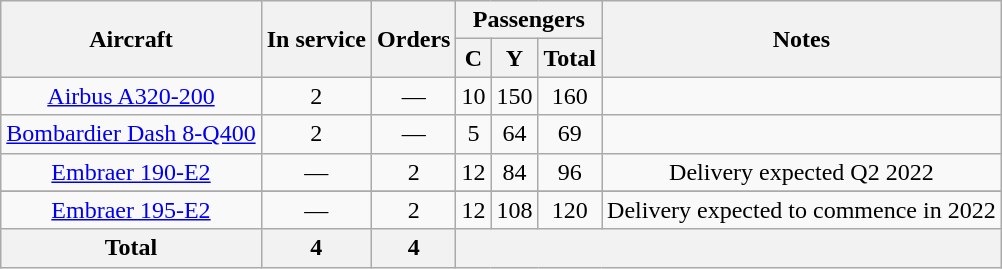<table class="wikitable" style="margin:1em auto; border-collapse:collapse;text-align:center">
<tr>
<th rowspan="2">Aircraft</th>
<th rowspan="2">In service</th>
<th rowspan="2">Orders</th>
<th colspan="3">Passengers</th>
<th rowspan="2">Notes</th>
</tr>
<tr>
<th><abbr>C</abbr></th>
<th><abbr>Y</abbr></th>
<th>Total</th>
</tr>
<tr>
<td><a href='#'>Airbus A320-200</a></td>
<td>2</td>
<td>—</td>
<td>10</td>
<td>150</td>
<td>160</td>
<td></td>
</tr>
<tr>
<td><a href='#'>Bombardier Dash 8-Q400</a></td>
<td>2</td>
<td>—</td>
<td>5</td>
<td>64</td>
<td>69</td>
<td></td>
</tr>
<tr>
<td><a href='#'>Embraer 190-E2</a></td>
<td>—</td>
<td>2</td>
<td>12</td>
<td>84</td>
<td>96</td>
<td>Delivery expected Q2 2022</td>
</tr>
<tr>
</tr>
<tr>
<td><a href='#'>Embraer 195-E2</a></td>
<td>—</td>
<td>2</td>
<td>12</td>
<td>108</td>
<td>120</td>
<td>Delivery expected to commence in 2022</td>
</tr>
<tr>
<th>Total</th>
<th>4</th>
<th>4</th>
<th colspan="4"></th>
</tr>
</table>
